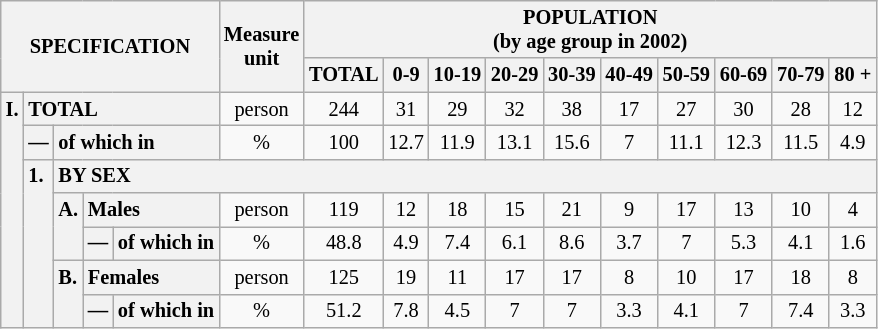<table class="wikitable" style="font-size:85%; text-align:center">
<tr>
<th rowspan="2" colspan="5">SPECIFICATION</th>
<th rowspan="2">Measure<br> unit</th>
<th colspan="10" rowspan="1">POPULATION<br> (by age group in 2002)</th>
</tr>
<tr>
<th>TOTAL</th>
<th>0-9</th>
<th>10-19</th>
<th>20-29</th>
<th>30-39</th>
<th>40-49</th>
<th>50-59</th>
<th>60-69</th>
<th>70-79</th>
<th>80 +</th>
</tr>
<tr>
<th style="text-align:left" valign="top" rowspan="7">I.</th>
<th style="text-align:left" colspan="4">TOTAL</th>
<td>person</td>
<td>244</td>
<td>31</td>
<td>29</td>
<td>32</td>
<td>38</td>
<td>17</td>
<td>27</td>
<td>30</td>
<td>28</td>
<td>12</td>
</tr>
<tr>
<th style="text-align:left" valign="top">—</th>
<th style="text-align:left" colspan="3">of which in</th>
<td>%</td>
<td>100</td>
<td>12.7</td>
<td>11.9</td>
<td>13.1</td>
<td>15.6</td>
<td>7</td>
<td>11.1</td>
<td>12.3</td>
<td>11.5</td>
<td>4.9</td>
</tr>
<tr>
<th style="text-align:left" valign="top" rowspan="5">1.</th>
<th style="text-align:left" colspan="14">BY SEX</th>
</tr>
<tr>
<th style="text-align:left" valign="top" rowspan="2">A.</th>
<th style="text-align:left" colspan="2">Males</th>
<td>person</td>
<td>119</td>
<td>12</td>
<td>18</td>
<td>15</td>
<td>21</td>
<td>9</td>
<td>17</td>
<td>13</td>
<td>10</td>
<td>4</td>
</tr>
<tr>
<th style="text-align:left" valign="top">—</th>
<th style="text-align:left" colspan="1">of which in</th>
<td>%</td>
<td>48.8</td>
<td>4.9</td>
<td>7.4</td>
<td>6.1</td>
<td>8.6</td>
<td>3.7</td>
<td>7</td>
<td>5.3</td>
<td>4.1</td>
<td>1.6</td>
</tr>
<tr>
<th style="text-align:left" valign="top" rowspan="2">B.</th>
<th style="text-align:left" colspan="2">Females</th>
<td>person</td>
<td>125</td>
<td>19</td>
<td>11</td>
<td>17</td>
<td>17</td>
<td>8</td>
<td>10</td>
<td>17</td>
<td>18</td>
<td>8</td>
</tr>
<tr>
<th style="text-align:left" valign="top">—</th>
<th style="text-align:left" colspan="1">of which in</th>
<td>%</td>
<td>51.2</td>
<td>7.8</td>
<td>4.5</td>
<td>7</td>
<td>7</td>
<td>3.3</td>
<td>4.1</td>
<td>7</td>
<td>7.4</td>
<td>3.3</td>
</tr>
</table>
